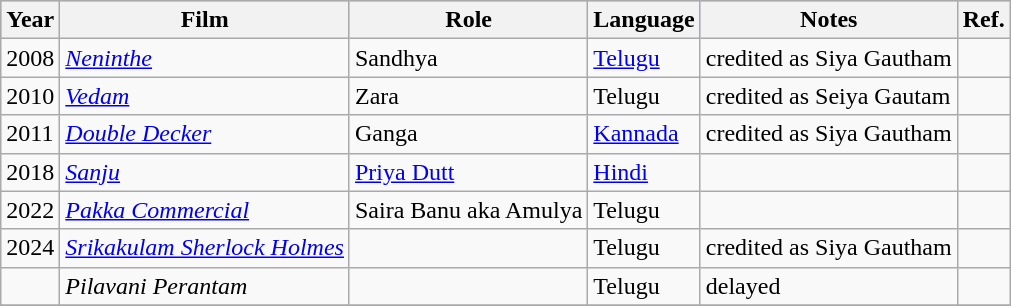<table class="wikitable sortable">
<tr style="background:#b0c4de; text-align:center;">
<th>Year</th>
<th>Film</th>
<th>Role</th>
<th>Language</th>
<th>Notes</th>
<th>Ref.</th>
</tr>
<tr>
<td>2008</td>
<td><em><a href='#'>Neninthe</a></em></td>
<td>Sandhya</td>
<td><a href='#'>Telugu</a></td>
<td>credited as Siya Gautham</td>
<td></td>
</tr>
<tr>
<td>2010</td>
<td><em><a href='#'>Vedam</a></em></td>
<td>Zara</td>
<td>Telugu</td>
<td>credited as Seiya Gautam</td>
<td></td>
</tr>
<tr>
<td>2011</td>
<td><em><a href='#'>Double Decker</a></em></td>
<td>Ganga</td>
<td><a href='#'>Kannada</a></td>
<td>credited as Siya Gautham</td>
<td></td>
</tr>
<tr>
<td>2018</td>
<td><em><a href='#'>Sanju</a></em></td>
<td><a href='#'>Priya Dutt</a></td>
<td><a href='#'>Hindi</a></td>
<td></td>
<td></td>
</tr>
<tr>
<td>2022</td>
<td><em><a href='#'>Pakka Commercial</a></em></td>
<td>Saira Banu aka Amulya</td>
<td>Telugu</td>
<td></td>
<td></td>
</tr>
<tr>
<td>2024</td>
<td><em><a href='#'>Srikakulam Sherlock Holmes</a></em></td>
<td></td>
<td>Telugu</td>
<td>credited as Siya Gautham</td>
<td></td>
</tr>
<tr>
<td></td>
<td><em>Pilavani Perantam</em></td>
<td></td>
<td>Telugu</td>
<td>delayed</td>
<td></td>
</tr>
<tr>
</tr>
</table>
